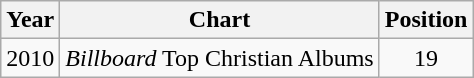<table class="wikitable sortable">
<tr>
<th>Year</th>
<th>Chart</th>
<th>Position</th>
</tr>
<tr>
<td>2010</td>
<td><em>Billboard</em> Top Christian Albums</td>
<td style="text-align:center;">19</td>
</tr>
</table>
